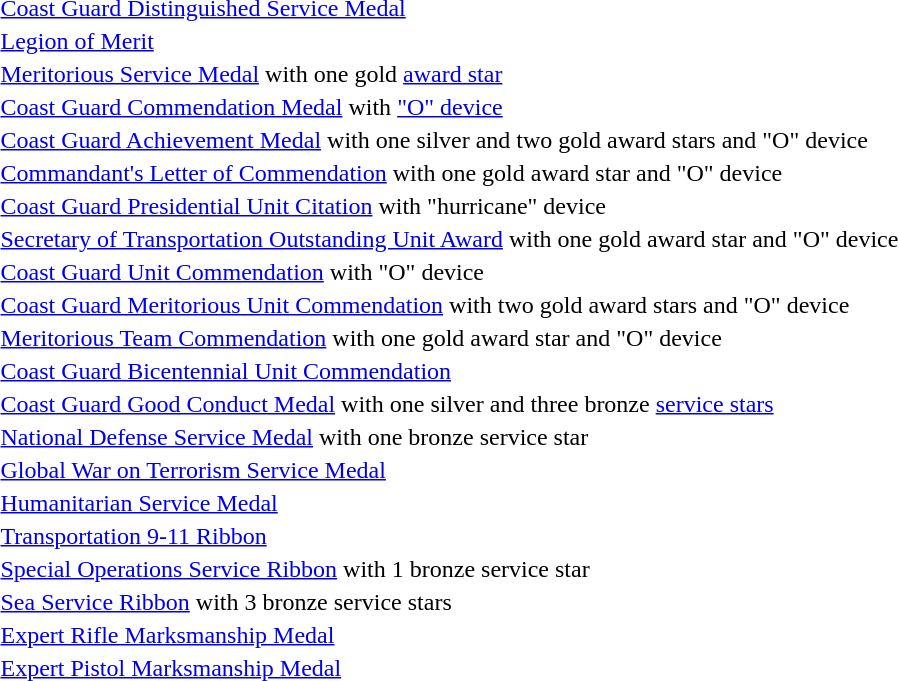<table>
<tr>
<td></td>
<td><a href='#'>Coast Guard Distinguished Service Medal</a></td>
</tr>
<tr>
<td></td>
<td><a href='#'>Legion of Merit</a></td>
</tr>
<tr>
<td></td>
<td><a href='#'>Meritorious Service Medal</a> with one gold <a href='#'>award star</a></td>
</tr>
<tr>
<td></td>
<td><a href='#'>Coast Guard Commendation Medal</a> with <a href='#'>"O" device</a></td>
</tr>
<tr>
<td><span></span><span></span><span></span><span></span></td>
<td><a href='#'>Coast Guard Achievement Medal</a> with one silver and two gold award stars and "O" device</td>
</tr>
<tr>
<td><span></span> <span></span></td>
<td><a href='#'>Commandant's Letter of Commendation</a> with one gold award star and "O" device</td>
</tr>
<tr>
<td></td>
<td><a href='#'>Coast Guard Presidential Unit Citation</a> with "hurricane" device</td>
</tr>
<tr>
<td><span></span> <span></span></td>
<td><a href='#'>Secretary of Transportation Outstanding Unit Award</a> with one gold award star and "O" device</td>
</tr>
<tr>
<td></td>
<td><a href='#'>Coast Guard Unit Commendation</a> with "O" device</td>
</tr>
<tr>
<td><span></span> <span></span><span></span></td>
<td><a href='#'>Coast Guard Meritorious Unit Commendation</a> with two gold award stars and "O" device</td>
</tr>
<tr>
<td><span></span> <span></span></td>
<td><a href='#'>Meritorious Team Commendation</a> with one gold award star and "O" device</td>
</tr>
<tr>
<td></td>
<td><a href='#'>Coast Guard Bicentennial Unit Commendation</a></td>
</tr>
<tr>
<td><span></span><span></span><span></span><span></span></td>
<td><a href='#'>Coast Guard Good Conduct Medal</a> with one silver and three bronze <a href='#'>service stars</a></td>
</tr>
<tr>
<td></td>
<td><a href='#'>National Defense Service Medal</a> with one bronze service star</td>
</tr>
<tr>
<td></td>
<td><a href='#'>Global War on Terrorism Service Medal</a></td>
</tr>
<tr>
<td></td>
<td><a href='#'>Humanitarian Service Medal</a></td>
</tr>
<tr>
<td></td>
<td><a href='#'>Transportation 9-11 Ribbon</a></td>
</tr>
<tr>
<td></td>
<td><a href='#'>Special Operations Service Ribbon</a> with 1 bronze service star</td>
</tr>
<tr>
<td><span></span><span></span><span></span></td>
<td><a href='#'>Sea Service Ribbon</a> with 3 bronze service stars</td>
</tr>
<tr>
<td></td>
<td><a href='#'>Expert Rifle Marksmanship Medal</a></td>
</tr>
<tr>
<td></td>
<td><a href='#'>Expert Pistol Marksmanship Medal</a></td>
</tr>
</table>
